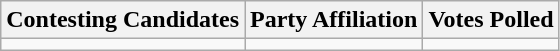<table class="wikitable sortable">
<tr>
<th>Contesting Candidates</th>
<th>Party Affiliation</th>
<th>Votes Polled</th>
</tr>
<tr>
<td></td>
<td></td>
<td></td>
</tr>
</table>
